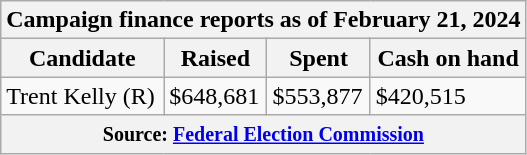<table class="wikitable sortable">
<tr>
<th colspan=4>Campaign finance reports as of February 21, 2024</th>
</tr>
<tr style="text-align:center;">
<th>Candidate</th>
<th>Raised</th>
<th>Spent</th>
<th>Cash on hand</th>
</tr>
<tr>
<td>Trent Kelly (R)</td>
<td>$648,681</td>
<td>$553,877</td>
<td>$420,515</td>
</tr>
<tr>
<th colspan="4"><small>Source: <a href='#'>Federal Election Commission</a></small></th>
</tr>
</table>
